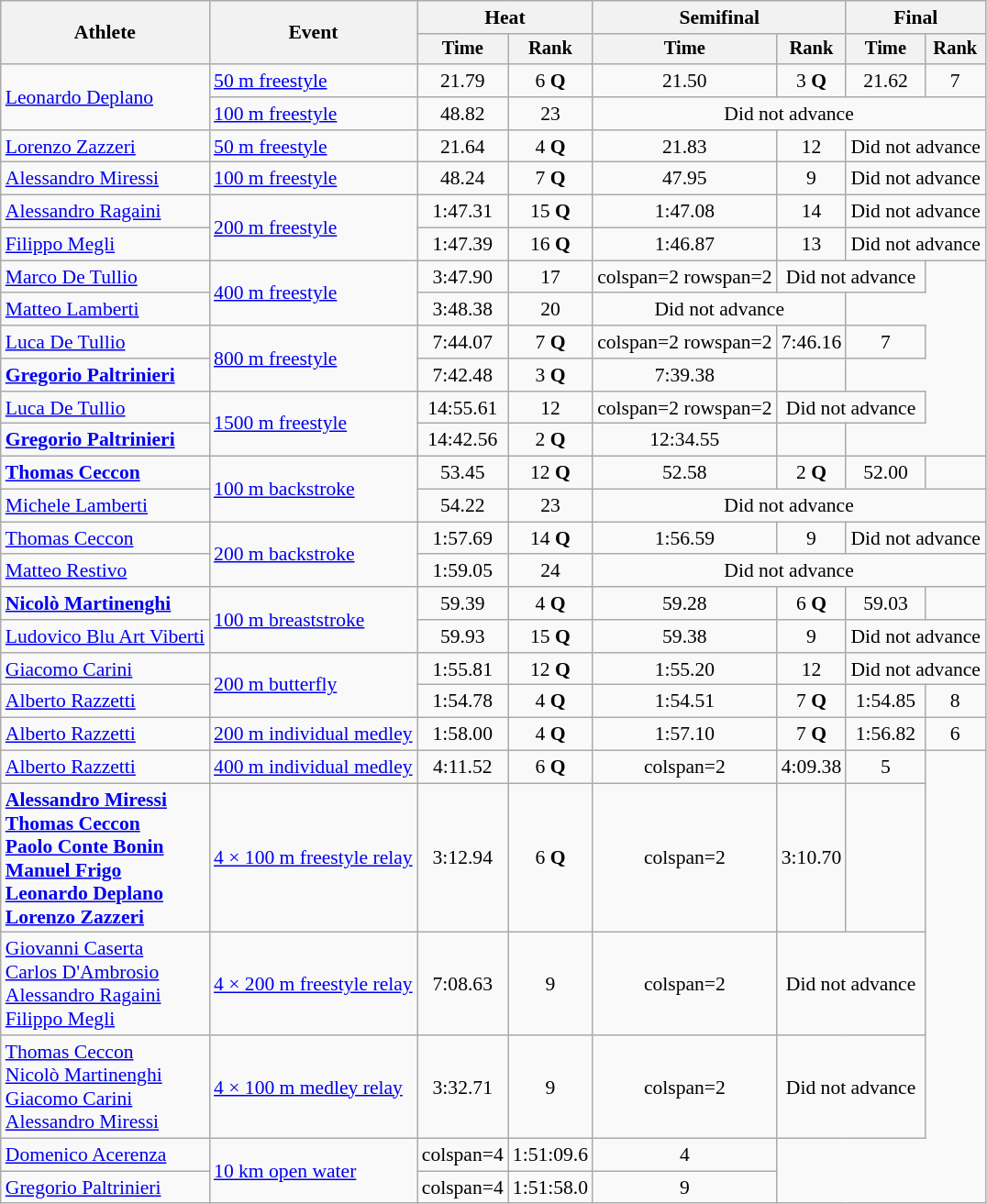<table class=wikitable style="font-size:90%;">
<tr>
<th rowspan=2>Athlete</th>
<th rowspan=2>Event</th>
<th colspan=2>Heat</th>
<th colspan=2>Semifinal</th>
<th colspan=2>Final</th>
</tr>
<tr style="font-size:95%">
<th>Time</th>
<th>Rank</th>
<th>Time</th>
<th>Rank</th>
<th>Time</th>
<th>Rank</th>
</tr>
<tr align=center>
<td align=left rowspan=2><a href='#'>Leonardo Deplano</a></td>
<td align=left><a href='#'>50 m freestyle</a></td>
<td>21.79</td>
<td>6 <strong>Q</strong></td>
<td>21.50</td>
<td>3 <strong>Q</strong></td>
<td>21.62</td>
<td>7</td>
</tr>
<tr align=center>
<td align=left><a href='#'>100 m freestyle</a></td>
<td>48.82</td>
<td>23</td>
<td colspan=4>Did not advance</td>
</tr>
<tr align=center>
<td align=left><a href='#'>Lorenzo Zazzeri</a></td>
<td align=left><a href='#'>50 m freestyle</a></td>
<td>21.64</td>
<td>4 <strong>Q</strong></td>
<td>21.83</td>
<td>12</td>
<td colspan=2>Did not advance</td>
</tr>
<tr align=center>
<td align=left><a href='#'>Alessandro Miressi</a></td>
<td align=left><a href='#'>100 m freestyle</a></td>
<td>48.24</td>
<td>7 <strong>Q</strong></td>
<td>47.95</td>
<td>9</td>
<td colspan=2>Did not advance</td>
</tr>
<tr align=center>
<td align=left><a href='#'>Alessandro Ragaini</a></td>
<td rowspan="2" align="left"><a href='#'>200 m freestyle</a></td>
<td>1:47.31</td>
<td>15 <strong>Q</strong></td>
<td>1:47.08</td>
<td>14</td>
<td colspan=2>Did not advance</td>
</tr>
<tr align=center>
<td align=left><a href='#'>Filippo Megli</a></td>
<td>1:47.39</td>
<td>16 <strong>Q</strong></td>
<td>1:46.87</td>
<td>13</td>
<td colspan=2>Did not advance</td>
</tr>
<tr align=center>
<td align=left><a href='#'>Marco De Tullio</a></td>
<td align=left rowspan=2><a href='#'>400 m freestyle</a></td>
<td>3:47.90</td>
<td>17</td>
<td>colspan=2 rowspan=2 </td>
<td colspan=2>Did not advance</td>
</tr>
<tr align=center>
<td align=left><a href='#'>Matteo Lamberti</a></td>
<td>3:48.38</td>
<td>20</td>
<td colspan=2>Did not advance</td>
</tr>
<tr align="center">
<td align="left"><a href='#'>Luca De Tullio</a></td>
<td rowspan="2" align="left"><a href='#'>800 m freestyle</a></td>
<td>7:44.07</td>
<td align="center">7 <strong>Q</strong></td>
<td>colspan=2 rowspan=2 </td>
<td>7:46.16</td>
<td>7</td>
</tr>
<tr align="center">
<td align="left"><strong><a href='#'>Gregorio Paltrinieri</a></strong></td>
<td>7:42.48</td>
<td>3 <strong>Q</strong></td>
<td>7:39.38</td>
<td></td>
</tr>
<tr align="center">
<td align="left"><a href='#'>Luca De Tullio</a></td>
<td rowspan="2" align="left"><a href='#'>1500 m freestyle</a></td>
<td>14:55.61</td>
<td>12</td>
<td>colspan=2 rowspan=2 </td>
<td colspan=2>Did not advance</td>
</tr>
<tr align="center">
<td align="left"><strong><a href='#'>Gregorio Paltrinieri</a></strong></td>
<td>14:42.56</td>
<td>2 <strong>Q</strong></td>
<td>12:34.55</td>
<td></td>
</tr>
<tr align="center">
<td align="left"><strong><a href='#'>Thomas Ceccon</a></strong></td>
<td rowspan="2" align="left"><a href='#'>100 m backstroke</a></td>
<td>53.45</td>
<td>12 <strong>Q</strong></td>
<td>52.58</td>
<td>2 <strong>Q</strong></td>
<td>52.00</td>
<td></td>
</tr>
<tr align="center">
<td align="left"><a href='#'>Michele Lamberti</a></td>
<td>54.22</td>
<td>23</td>
<td colspan=4>Did not advance</td>
</tr>
<tr align="center">
<td align="left"><a href='#'>Thomas Ceccon</a></td>
<td rowspan="2" align="left"><a href='#'>200 m backstroke</a></td>
<td>1:57.69</td>
<td>14 <strong>Q</strong></td>
<td>1:56.59</td>
<td>9</td>
<td colspan=2>Did not advance</td>
</tr>
<tr align="center">
<td align="left"><a href='#'>Matteo Restivo</a></td>
<td>1:59.05</td>
<td>24</td>
<td colspan=4>Did not advance</td>
</tr>
<tr align=center>
<td align=left><strong><a href='#'>Nicolò Martinenghi</a></strong></td>
<td align=left rowspan=2><a href='#'>100 m breaststroke</a></td>
<td>59.39</td>
<td>4 <strong>Q</strong></td>
<td>59.28</td>
<td>6 <strong>Q</strong></td>
<td>59.03</td>
<td></td>
</tr>
<tr align=center>
<td align=left><a href='#'>Ludovico Blu Art Viberti</a></td>
<td>59.93</td>
<td>15 <strong>Q</strong></td>
<td>59.38</td>
<td>9</td>
<td colspan=2>Did not advance</td>
</tr>
<tr align=center>
<td align=left><a href='#'>Giacomo Carini</a></td>
<td align=left rowspan=2><a href='#'>200 m butterfly</a></td>
<td>1:55.81</td>
<td>12 <strong>Q</strong></td>
<td>1:55.20</td>
<td>12</td>
<td colspan=2>Did not advance</td>
</tr>
<tr align="center">
<td align="left"><a href='#'>Alberto Razzetti</a></td>
<td>1:54.78</td>
<td>4 <strong>Q</strong></td>
<td>1:54.51</td>
<td>7 <strong>Q</strong></td>
<td>1:54.85</td>
<td>8</td>
</tr>
<tr align=center>
<td align=left><a href='#'>Alberto Razzetti</a></td>
<td align=left><a href='#'>200 m individual medley</a></td>
<td>1:58.00</td>
<td>4 <strong>Q</strong></td>
<td>1:57.10</td>
<td>7 <strong>Q</strong></td>
<td>1:56.82</td>
<td>6</td>
</tr>
<tr align=center>
<td align=left><a href='#'>Alberto Razzetti</a></td>
<td align=left><a href='#'>400 m individual medley</a></td>
<td>4:11.52</td>
<td>6 <strong>Q</strong></td>
<td>colspan=2 </td>
<td>4:09.38</td>
<td>5</td>
</tr>
<tr align=center>
<td align=left><strong><a href='#'>Alessandro Miressi</a><br><a href='#'>Thomas Ceccon</a><br><a href='#'>Paolo Conte Bonin</a><br><a href='#'>Manuel Frigo</a><br><a href='#'>Leonardo Deplano</a><br><a href='#'>Lorenzo Zazzeri</a></strong></td>
<td align=left><a href='#'>4 × 100 m freestyle relay</a></td>
<td>3:12.94</td>
<td>6 <strong>Q</strong></td>
<td>colspan=2 </td>
<td>3:10.70</td>
<td></td>
</tr>
<tr align=center>
<td align=left><a href='#'>Giovanni Caserta</a><br><a href='#'>Carlos D'Ambrosio</a><br><a href='#'>Alessandro Ragaini</a><br><a href='#'>Filippo Megli</a></td>
<td align=left><a href='#'>4 × 200 m freestyle relay</a></td>
<td>7:08.63</td>
<td>9</td>
<td>colspan=2 </td>
<td colspan=2>Did not advance</td>
</tr>
<tr align=center>
<td align=left><a href='#'>Thomas Ceccon</a><br><a href='#'>Nicolò Martinenghi</a><br><a href='#'>Giacomo Carini</a><br><a href='#'>Alessandro Miressi</a></td>
<td align=left><a href='#'>4 × 100 m medley relay</a></td>
<td>3:32.71</td>
<td>9</td>
<td>colspan=2 </td>
<td colspan=2>Did not advance</td>
</tr>
<tr align=center>
<td align=left><a href='#'>Domenico Acerenza</a></td>
<td align=left rowspan=2><a href='#'>10 km open water</a></td>
<td>colspan=4 </td>
<td>1:51:09.6</td>
<td>4</td>
</tr>
<tr align=center>
<td align=left><a href='#'>Gregorio Paltrinieri</a></td>
<td>colspan=4 </td>
<td>1:51:58.0</td>
<td>9</td>
</tr>
</table>
